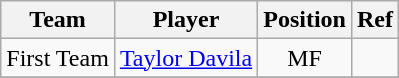<table class=wikitable>
<tr>
<th>Team</th>
<th>Player</th>
<th>Position</th>
<th>Ref</th>
</tr>
<tr>
<td align=center>First Team</td>
<td> <a href='#'>Taylor Davila</a></td>
<td align=center>MF</td>
<td align=center></td>
</tr>
<tr>
</tr>
</table>
